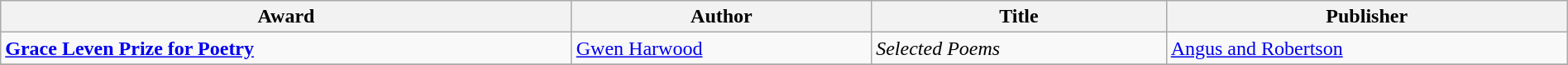<table class="wikitable" width=100%>
<tr>
<th>Award</th>
<th>Author</th>
<th>Title</th>
<th>Publisher</th>
</tr>
<tr>
<td><strong><a href='#'>Grace Leven Prize for Poetry</a></strong></td>
<td><a href='#'>Gwen Harwood</a></td>
<td><em>Selected Poems</em></td>
<td><a href='#'>Angus and Robertson</a></td>
</tr>
<tr>
</tr>
</table>
